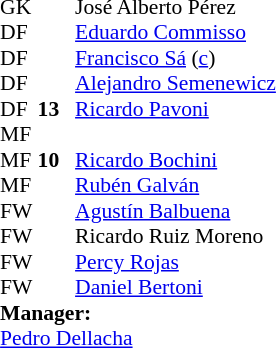<table style="font-size:90%; margin:0.2em auto;" cellspacing="0" cellpadding="0">
<tr>
<th width="25"></th>
<th width="25"></th>
</tr>
<tr>
<td>GK</td>
<td></td>
<td> José Alberto Pérez</td>
</tr>
<tr>
<td>DF</td>
<td></td>
<td> <a href='#'>Eduardo Commisso</a></td>
</tr>
<tr>
<td>DF</td>
<td></td>
<td> <a href='#'>Francisco Sá</a> (<a href='#'>c</a>)</td>
</tr>
<tr>
<td>DF</td>
<td></td>
<td> <a href='#'>Alejandro Semenewicz</a></td>
</tr>
<tr>
<td>DF</td>
<td><strong>13</strong></td>
<td> <a href='#'>Ricardo Pavoni</a></td>
</tr>
<tr>
<td>MF</td>
<td></td>
<td></td>
</tr>
<tr>
<td>MF</td>
<td><strong>10</strong></td>
<td> <a href='#'>Ricardo Bochini</a></td>
</tr>
<tr>
<td>MF</td>
<td></td>
<td> <a href='#'>Rubén Galván</a></td>
</tr>
<tr>
<td>FW</td>
<td></td>
<td> <a href='#'>Agustín Balbuena</a></td>
</tr>
<tr>
<td>FW</td>
<td></td>
<td> Ricardo Ruiz Moreno</td>
</tr>
<tr>
<td>FW</td>
<td></td>
<td> <a href='#'>Percy Rojas</a></td>
</tr>
<tr>
<td>FW</td>
<td></td>
<td> <a href='#'>Daniel Bertoni</a></td>
</tr>
<tr>
<td colspan=3><strong>Manager:</strong></td>
</tr>
<tr>
<td colspan=4> <a href='#'>Pedro Dellacha</a></td>
</tr>
</table>
